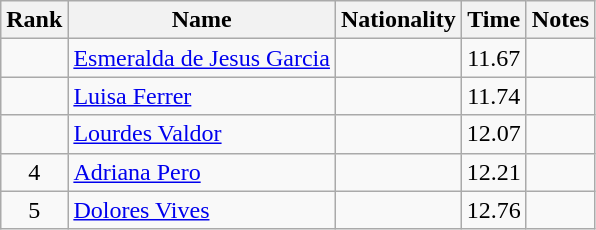<table class="wikitable sortable" style="text-align:center">
<tr>
<th>Rank</th>
<th>Name</th>
<th>Nationality</th>
<th>Time</th>
<th>Notes</th>
</tr>
<tr>
<td align=center></td>
<td align=left><a href='#'>Esmeralda de Jesus Garcia</a></td>
<td align=left></td>
<td>11.67</td>
<td></td>
</tr>
<tr>
<td align=center></td>
<td align=left><a href='#'>Luisa Ferrer</a></td>
<td align=left></td>
<td>11.74</td>
<td></td>
</tr>
<tr>
<td align=center></td>
<td align=left><a href='#'>Lourdes Valdor</a></td>
<td align=left></td>
<td>12.07</td>
<td></td>
</tr>
<tr>
<td align=center>4</td>
<td align=left><a href='#'>Adriana Pero</a></td>
<td align=left></td>
<td>12.21</td>
<td></td>
</tr>
<tr>
<td align=center>5</td>
<td align=left><a href='#'>Dolores Vives</a></td>
<td align=left></td>
<td>12.76</td>
<td></td>
</tr>
</table>
